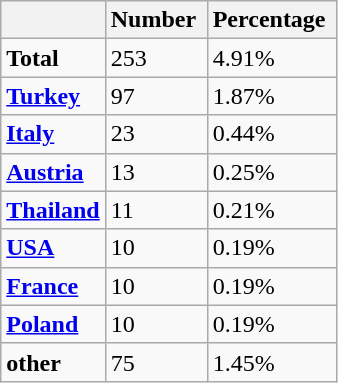<table class="wikitable">
<tr>
<th></th>
<th>Number </th>
<th>Percentage </th>
</tr>
<tr>
<td><strong>Total</strong></td>
<td>253</td>
<td>4.91%</td>
</tr>
<tr>
<td><strong><a href='#'>Turkey</a></strong></td>
<td>97</td>
<td>1.87%</td>
</tr>
<tr>
<td><strong><a href='#'>Italy</a></strong></td>
<td>23</td>
<td>0.44%</td>
</tr>
<tr>
<td><strong><a href='#'>Austria</a></strong></td>
<td>13</td>
<td>0.25%</td>
</tr>
<tr>
<td><strong><a href='#'>Thailand</a></strong></td>
<td>11</td>
<td>0.21%</td>
</tr>
<tr>
<td><strong><a href='#'>USA</a></strong></td>
<td>10</td>
<td>0.19%</td>
</tr>
<tr>
<td><strong><a href='#'>France</a> </strong></td>
<td>10</td>
<td>0.19%</td>
</tr>
<tr>
<td><strong><a href='#'>Poland</a></strong></td>
<td>10</td>
<td>0.19%</td>
</tr>
<tr>
<td><strong>other</strong></td>
<td>75</td>
<td>1.45%</td>
</tr>
</table>
